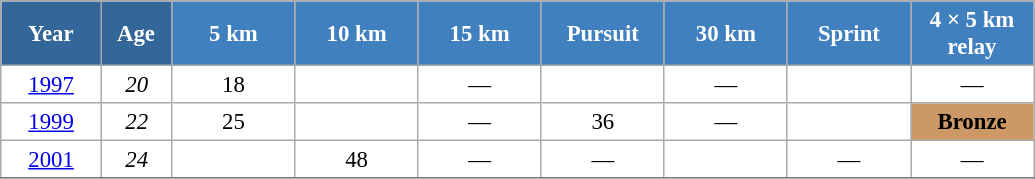<table class="wikitable" style="font-size:95%; text-align:center; border:grey solid 1px; border-collapse:collapse; background:#ffffff;">
<tr>
<th style="background-color:#369; color:white; width:60px;"> Year </th>
<th style="background-color:#369; color:white; width:40px;"> Age </th>
<th style="background-color:#4180be; color:white; width:75px;"> 5 km </th>
<th style="background-color:#4180be; color:white; width:75px;"> 10 km </th>
<th style="background-color:#4180be; color:white; width:75px;"> 15 km </th>
<th style="background-color:#4180be; color:white; width:75px;"> Pursuit </th>
<th style="background-color:#4180be; color:white; width:75px;"> 30 km </th>
<th style="background-color:#4180be; color:white; width:75px;"> Sprint </th>
<th style="background-color:#4180be; color:white; width:75px;"> 4 × 5 km <br> relay </th>
</tr>
<tr>
<td><a href='#'>1997</a></td>
<td><em>20</em></td>
<td>18</td>
<td></td>
<td>—</td>
<td></td>
<td>—</td>
<td></td>
<td>—</td>
</tr>
<tr>
<td><a href='#'>1999</a></td>
<td><em>22</em></td>
<td>25</td>
<td></td>
<td>—</td>
<td>36</td>
<td>—</td>
<td></td>
<td bgcolor="cc9966"><strong>Bronze</strong></td>
</tr>
<tr>
<td><a href='#'>2001</a></td>
<td><em>24</em></td>
<td></td>
<td>48</td>
<td>—</td>
<td>—</td>
<td></td>
<td>—</td>
<td>—</td>
</tr>
<tr>
</tr>
</table>
